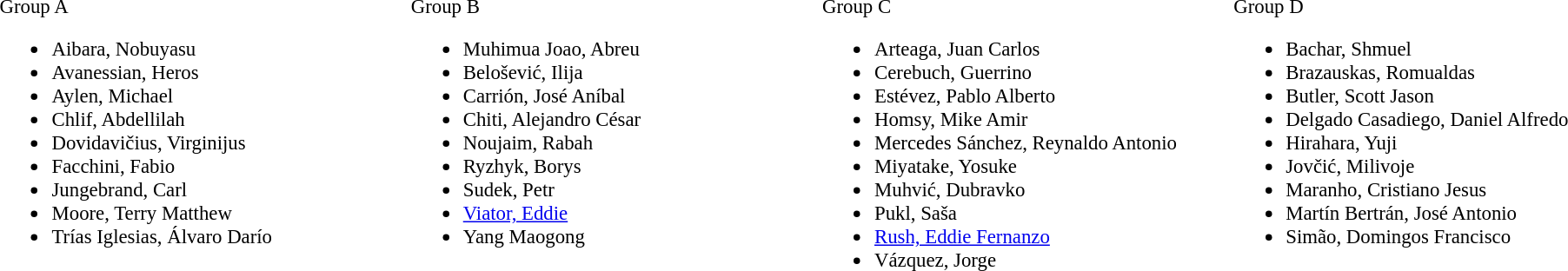<table width="100%" style="font-size:95%;">
<tr>
<td valign="top" width="25%">Group A<br><ul><li> Aibara, Nobuyasu</li><li> Avanessian, Heros</li><li> Aylen, Michael</li><li> Chlif, Abdellilah</li><li> Dovidavičius, Virginijus</li><li> Facchini, Fabio</li><li> Jungebrand, Carl</li><li> Moore, Terry Matthew</li><li> Trías Iglesias, Álvaro Darío</li></ul></td>
<td valign="top" width="25%">Group B<br><ul><li> Muhimua Joao, Abreu</li><li> Belošević, Ilija</li><li> Carrión, José Aníbal</li><li> Chiti, Alejandro César</li><li> Noujaim, Rabah</li><li> Ryzhyk, Borys</li><li> Sudek, Petr</li><li> <a href='#'>Viator, Eddie</a></li><li> Yang Maogong</li></ul></td>
<td valign="top" width="25%">Group C<br><ul><li> Arteaga, Juan Carlos</li><li> Cerebuch, Guerrino</li><li> Estévez, Pablo Alberto</li><li> Homsy, Mike Amir</li><li> Mercedes Sánchez, Reynaldo Antonio</li><li> Miyatake, Yosuke</li><li> Muhvić, Dubravko</li><li> Pukl, Saša</li><li> <a href='#'>Rush, Eddie Fernanzo</a></li><li> Vázquez, Jorge</li></ul></td>
<td valign="top" width="25%">Group D<br><ul><li> Bachar, Shmuel</li><li> Brazauskas, Romualdas</li><li> Butler, Scott Jason</li><li> Delgado Casadiego, Daniel Alfredo</li><li> Hirahara, Yuji</li><li> Jovčić, Milivoje</li><li> Maranho, Cristiano Jesus</li><li> Martín Bertrán, José Antonio</li><li> Simão, Domingos Francisco</li></ul></td>
</tr>
</table>
